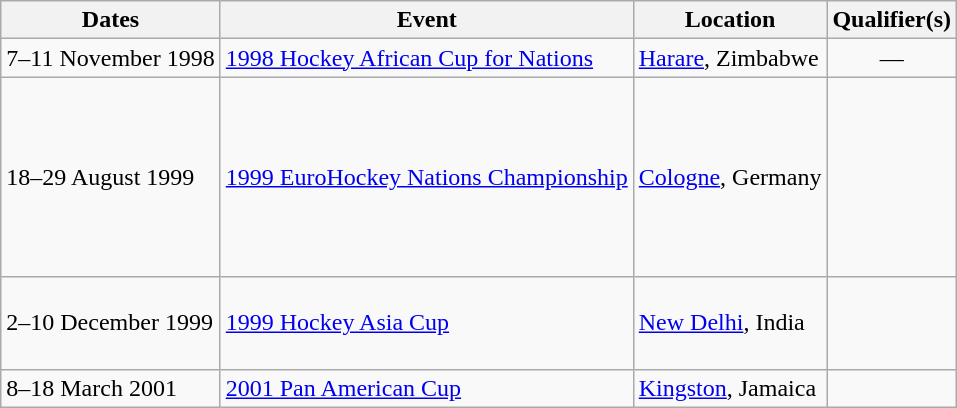<table class=wikitable>
<tr>
<th>Dates</th>
<th>Event</th>
<th>Location</th>
<th>Qualifier(s)</th>
</tr>
<tr>
<td>7–11 November 1998</td>
<td><a href='#'>1998 Hockey African Cup for Nations</a></td>
<td><a href='#'>Harare</a>, Zimbabwe</td>
<td align=center>—</td>
</tr>
<tr>
<td>18–29 August 1999</td>
<td><a href='#'>1999 EuroHockey Nations Championship</a></td>
<td><a href='#'>Cologne</a>, Germany</td>
<td><br><br><br><br><br><br><br></td>
</tr>
<tr>
<td>2–10 December 1999</td>
<td><a href='#'>1999 Hockey Asia Cup</a></td>
<td><a href='#'>New Delhi</a>, India</td>
<td><br><br><br></td>
</tr>
<tr>
<td>8–18 March 2001</td>
<td><a href='#'>2001 Pan American Cup</a></td>
<td><a href='#'>Kingston</a>, Jamaica</td>
<td><br></td>
</tr>
</table>
